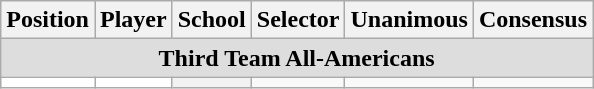<table class="wikitable">
<tr>
<th>Position</th>
<th>Player</th>
<th>School</th>
<th>Selector</th>
<th>Unanimous</th>
<th>Consensus</th>
</tr>
<tr>
<td colspan="6" style="text-align:center; background:#ddd;"><strong>Third Team All-Americans</strong></td>
</tr>
<tr style="text-align:center;">
<td style="background:white"></td>
<td style="background:white"></td>
<th></th>
<td></td>
<td></td>
<td></td>
</tr>
</table>
